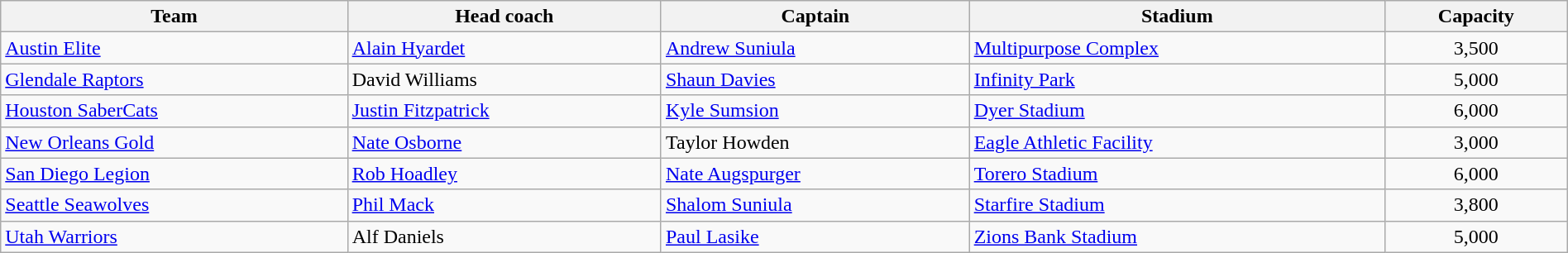<table class="wikitable" style="text-align:left; width:100%;">
<tr>
<th>Team</th>
<th>Head coach</th>
<th>Captain</th>
<th>Stadium</th>
<th>Capacity</th>
</tr>
<tr>
<td><a href='#'>Austin Elite</a></td>
<td> <a href='#'>Alain Hyardet</a></td>
<td> <a href='#'>Andrew Suniula</a></td>
<td><a href='#'>Multipurpose Complex</a></td>
<td style="text-align:center;">3,500</td>
</tr>
<tr>
<td><a href='#'>Glendale Raptors</a></td>
<td> David Williams</td>
<td> <a href='#'>Shaun Davies</a></td>
<td><a href='#'>Infinity Park</a></td>
<td style="text-align:center;">5,000</td>
</tr>
<tr>
<td><a href='#'>Houston SaberCats</a></td>
<td> <a href='#'>Justin Fitzpatrick</a></td>
<td> <a href='#'>Kyle Sumsion</a></td>
<td><a href='#'>Dyer Stadium</a></td>
<td style="text-align:center;">6,000</td>
</tr>
<tr>
<td><a href='#'>New Orleans Gold</a></td>
<td> <a href='#'>Nate Osborne</a></td>
<td> Taylor Howden</td>
<td><a href='#'>Eagle Athletic Facility</a></td>
<td style="text-align:center;">3,000</td>
</tr>
<tr>
<td><a href='#'>San Diego Legion</a></td>
<td> <a href='#'>Rob Hoadley</a></td>
<td> <a href='#'>Nate Augspurger</a></td>
<td><a href='#'>Torero Stadium</a></td>
<td style="text-align:center;">6,000</td>
</tr>
<tr>
<td><a href='#'>Seattle Seawolves</a></td>
<td> <a href='#'>Phil Mack</a></td>
<td> <a href='#'>Shalom Suniula</a></td>
<td><a href='#'>Starfire Stadium</a></td>
<td style="text-align:center;">3,800</td>
</tr>
<tr>
<td><a href='#'>Utah Warriors</a></td>
<td> Alf Daniels</td>
<td> <a href='#'>Paul Lasike</a></td>
<td><a href='#'>Zions Bank Stadium</a></td>
<td style="text-align:center;">5,000</td>
</tr>
</table>
